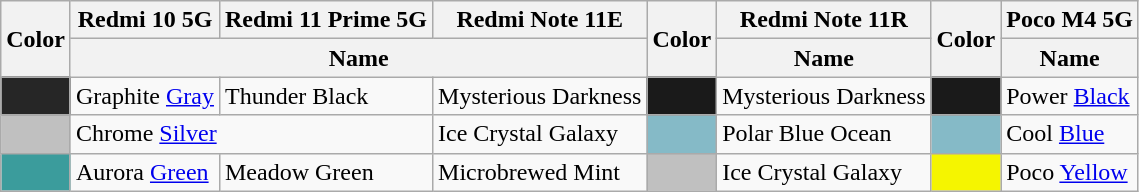<table class="wikitable">
<tr>
<th rowspan="2">Color</th>
<th>Redmi 10 5G</th>
<th>Redmi 11 Prime 5G</th>
<th>Redmi Note 11E</th>
<th rowspan="2">Color</th>
<th>Redmi Note 11R</th>
<th rowspan="2">Color</th>
<th>Poco M4 5G</th>
</tr>
<tr>
<th colspan="3">Name</th>
<th>Name</th>
<th>Name</th>
</tr>
<tr>
<td bgcolor="#262626"></td>
<td>Graphite <a href='#'>Gray</a></td>
<td>Thunder Black</td>
<td>Mysterious Darkness</td>
<td bgcolor="#1a1a1a"></td>
<td>Mysterious Darkness</td>
<td bgcolor="#1a1a1a"></td>
<td>Power <a href='#'>Black</a></td>
</tr>
<tr>
<td bgcolor="#c0c0c0"></td>
<td colspan="2">Chrome <a href='#'>Silver</a></td>
<td>Ice Crystal Galaxy</td>
<td bgcolor="#85bac7"></td>
<td>Polar Blue Ocean</td>
<td bgcolor="#85bac7"></td>
<td>Cool <a href='#'>Blue</a></td>
</tr>
<tr>
<td bgcolor="#3b9c9c"></td>
<td>Aurora <a href='#'>Green</a></td>
<td>Meadow Green</td>
<td>Microbrewed Mint</td>
<td bgcolor="#c0c0c0"></td>
<td>Ice Crystal Galaxy</td>
<td bgcolor="#f5f500"></td>
<td>Poco <a href='#'>Yellow</a></td>
</tr>
</table>
